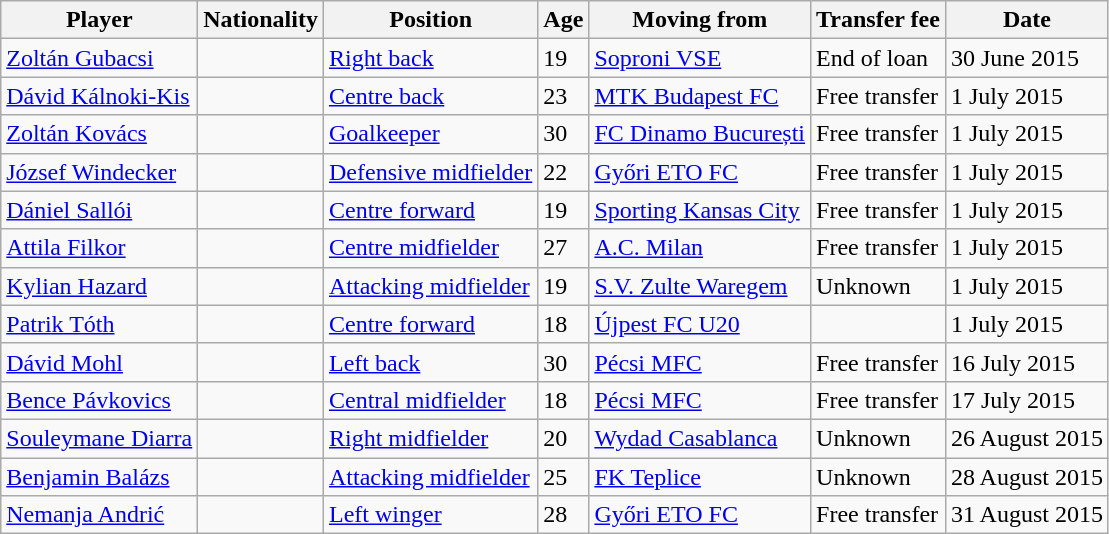<table class="wikitable">
<tr>
<th>Player</th>
<th>Nationality</th>
<th>Position</th>
<th>Age</th>
<th>Moving from</th>
<th>Transfer fee</th>
<th>Date</th>
</tr>
<tr>
<td><a href='#'>Zoltán Gubacsi</a></td>
<td></td>
<td><a href='#'>Right back</a></td>
<td>19</td>
<td> <a href='#'>Soproni VSE</a></td>
<td>End of loan</td>
<td>30 June 2015</td>
</tr>
<tr>
<td><a href='#'>Dávid Kálnoki-Kis</a></td>
<td></td>
<td><a href='#'>Centre back</a></td>
<td>23</td>
<td> <a href='#'>MTK Budapest FC</a></td>
<td>Free transfer</td>
<td>1 July 2015</td>
</tr>
<tr>
<td><a href='#'>Zoltán Kovács</a></td>
<td></td>
<td><a href='#'>Goalkeeper</a></td>
<td>30</td>
<td> <a href='#'>FC Dinamo București</a></td>
<td>Free transfer</td>
<td>1 July 2015</td>
</tr>
<tr>
<td><a href='#'>József Windecker</a></td>
<td></td>
<td><a href='#'>Defensive midfielder</a></td>
<td>22</td>
<td> <a href='#'>Győri ETO FC</a></td>
<td>Free transfer</td>
<td>1 July 2015</td>
</tr>
<tr>
<td><a href='#'>Dániel Sallói</a></td>
<td></td>
<td><a href='#'>Centre forward</a></td>
<td>19</td>
<td> <a href='#'>Sporting Kansas City</a></td>
<td>Free transfer</td>
<td>1 July 2015</td>
</tr>
<tr>
<td><a href='#'>Attila Filkor</a></td>
<td></td>
<td><a href='#'>Centre midfielder</a></td>
<td>27</td>
<td> <a href='#'>A.C. Milan</a></td>
<td>Free transfer</td>
<td>1 July 2015</td>
</tr>
<tr>
<td><a href='#'>Kylian Hazard</a></td>
<td></td>
<td><a href='#'>Attacking midfielder</a></td>
<td>19</td>
<td> <a href='#'>S.V. Zulte Waregem</a></td>
<td>Unknown</td>
<td>1 July 2015</td>
</tr>
<tr>
<td><a href='#'>Patrik Tóth</a></td>
<td></td>
<td><a href='#'>Centre forward</a></td>
<td>18</td>
<td> <a href='#'>Újpest FC U20</a></td>
<td></td>
<td>1 July 2015</td>
</tr>
<tr>
<td><a href='#'>Dávid Mohl</a></td>
<td></td>
<td><a href='#'>Left back</a></td>
<td>30</td>
<td> <a href='#'>Pécsi MFC</a></td>
<td>Free transfer</td>
<td>16 July 2015</td>
</tr>
<tr>
<td><a href='#'>Bence Pávkovics</a></td>
<td></td>
<td><a href='#'>Central midfielder</a></td>
<td>18</td>
<td> <a href='#'>Pécsi MFC</a></td>
<td>Free transfer</td>
<td>17 July 2015</td>
</tr>
<tr>
<td><a href='#'>Souleymane Diarra</a></td>
<td></td>
<td><a href='#'>Right midfielder</a></td>
<td>20</td>
<td> <a href='#'>Wydad Casablanca</a></td>
<td>Unknown</td>
<td>26 August 2015</td>
</tr>
<tr>
<td><a href='#'>Benjamin Balázs</a></td>
<td></td>
<td><a href='#'>Attacking midfielder</a></td>
<td>25</td>
<td> <a href='#'>FK Teplice</a></td>
<td>Unknown</td>
<td>28 August 2015</td>
</tr>
<tr>
<td><a href='#'>Nemanja Andrić</a></td>
<td></td>
<td><a href='#'>Left winger</a></td>
<td>28</td>
<td> <a href='#'>Győri ETO FC</a></td>
<td>Free transfer</td>
<td>31 August 2015</td>
</tr>
</table>
